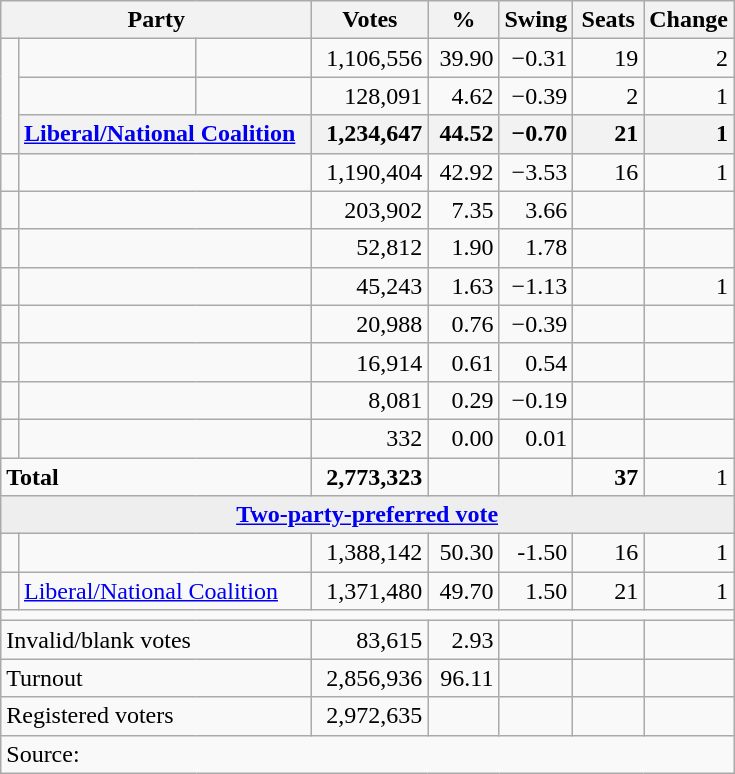<table class="wikitable">
<tr>
<th colspan="3" style="width:200px"><strong>Party</strong></th>
<th style="width:70px; text-align:center;"><strong>Votes</strong></th>
<th style="width:40px; text-align:center;"><strong>%</strong></th>
<th style="width:40px; text-align:center;"><strong>Swing</strong></th>
<th style="width:40px; text-align:center;"><strong>Seats</strong></th>
<th style="width:40px; text-align:center;"><strong>Change</strong></th>
</tr>
<tr>
<td rowspan="3"> </td>
<td> </td>
<td></td>
<td align=right>1,106,556</td>
<td align=right>39.90</td>
<td align=right>−0.31</td>
<td align=right>19</td>
<td align=right> 2</td>
</tr>
<tr>
<td> </td>
<td></td>
<td align=right>128,091</td>
<td align=right>4.62</td>
<td align=right>−0.39</td>
<td align=right>2</td>
<td align=right> 1</td>
</tr>
<tr>
<th colspan="2" style="text-align:left;"><a href='#'>Liberal/National Coalition</a></th>
<th style="text-align:right;">1,234,647</th>
<th style="text-align:right;">44.52</th>
<th style="text-align:right;">−0.70</th>
<th style="text-align:right;">21</th>
<th style="text-align:right;"> 1</th>
</tr>
<tr>
<td> </td>
<td colspan=2></td>
<td align=right>1,190,404</td>
<td align=right>42.92</td>
<td align=right>−3.53</td>
<td align=right>16</td>
<td align=right> 1</td>
</tr>
<tr>
<td> </td>
<td colspan=2></td>
<td align=right>203,902</td>
<td align=right>7.35</td>
<td align=right>3.66</td>
<td align=right></td>
<td align=right></td>
</tr>
<tr>
<td> </td>
<td colspan=2></td>
<td align=right>52,812</td>
<td align=right>1.90</td>
<td align=right>1.78</td>
<td align=right></td>
<td align=right></td>
</tr>
<tr>
<td> </td>
<td colspan=2></td>
<td align=right>45,243</td>
<td align=right>1.63</td>
<td align=right>−1.13</td>
<td align=right></td>
<td align=right> 1</td>
</tr>
<tr>
<td> </td>
<td colspan=2></td>
<td align=right>20,988</td>
<td align=right>0.76</td>
<td align=right>−0.39</td>
<td align=right></td>
<td align=right></td>
</tr>
<tr>
<td> </td>
<td colspan=2></td>
<td align=right>16,914</td>
<td align=right>0.61</td>
<td align=right>0.54</td>
<td align=right></td>
<td align=right></td>
</tr>
<tr>
<td> </td>
<td colspan=2></td>
<td align=right>8,081</td>
<td align=right>0.29</td>
<td align=right>−0.19</td>
<td align=right></td>
<td align=right></td>
</tr>
<tr>
<td> </td>
<td colspan=2></td>
<td align=right>332</td>
<td align=right>0.00</td>
<td align=right>0.01</td>
<td align=right></td>
<td align=right></td>
</tr>
<tr>
<td colspan="3" align="left"><strong>Total</strong></td>
<td align=right><strong>2,773,323</strong></td>
<td align=right></td>
<td align=right></td>
<td align=right><strong>37</strong></td>
<td align=right> 1</td>
</tr>
<tr>
<td colspan="8" style="text-align:center; background:#eee;"><strong><a href='#'>Two-party-preferred vote</a></strong></td>
</tr>
<tr>
<td> </td>
<td colspan=2></td>
<td align=right>1,388,142</td>
<td align=right>50.30</td>
<td align=right>-1.50</td>
<td align=right>16</td>
<td align=right> 1</td>
</tr>
<tr>
<td> </td>
<td colspan=2><a href='#'>Liberal/National Coalition</a></td>
<td align=right>1,371,480</td>
<td align=right>49.70</td>
<td align=right>1.50</td>
<td align=right>21</td>
<td align=right> 1</td>
</tr>
<tr>
<td colspan="8"></td>
</tr>
<tr>
<td colspan="3" style="text-align:left;">Invalid/blank votes</td>
<td align="right">83,615</td>
<td align="right">2.93</td>
<td align="right"></td>
<td></td>
<td></td>
</tr>
<tr>
<td colspan="3" style="text-align:left;">Turnout</td>
<td align="right">2,856,936</td>
<td align="right">96.11</td>
<td align="right"></td>
<td></td>
<td></td>
</tr>
<tr>
<td colspan="3" style="text-align:left;">Registered voters</td>
<td align="right">2,972,635</td>
<td></td>
<td></td>
<td></td>
<td></td>
</tr>
<tr>
<td colspan="8" align="left">Source: </td>
</tr>
</table>
